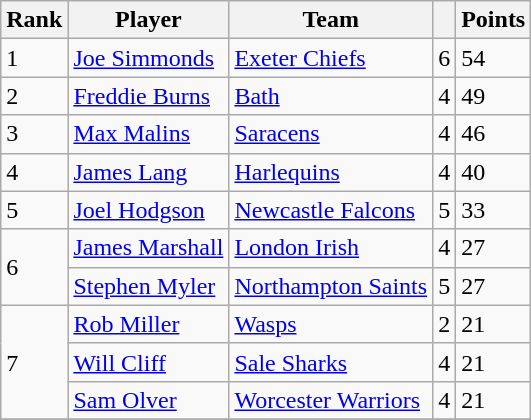<table class="wikitable">
<tr>
<th>Rank</th>
<th>Player</th>
<th>Team</th>
<th></th>
<th>Points</th>
</tr>
<tr>
<td>1</td>
<td> <a href='#'>Joe Simmonds</a></td>
<td><a href='#'>Exeter Chiefs</a></td>
<td>6</td>
<td>54</td>
</tr>
<tr>
<td>2</td>
<td> <a href='#'>Freddie Burns</a></td>
<td><a href='#'>Bath</a></td>
<td>4</td>
<td>49</td>
</tr>
<tr>
<td>3</td>
<td> <a href='#'>Max Malins</a></td>
<td><a href='#'>Saracens</a></td>
<td>4</td>
<td>46</td>
</tr>
<tr>
<td>4</td>
<td> <a href='#'>James Lang</a></td>
<td><a href='#'>Harlequins</a></td>
<td>4</td>
<td>40</td>
</tr>
<tr>
<td>5</td>
<td> <a href='#'>Joel Hodgson</a></td>
<td><a href='#'>Newcastle Falcons</a></td>
<td>5</td>
<td>33</td>
</tr>
<tr>
<td rowspan=2>6</td>
<td> <a href='#'>James Marshall</a></td>
<td><a href='#'>London Irish</a></td>
<td>4</td>
<td>27</td>
</tr>
<tr>
<td> <a href='#'>Stephen Myler</a></td>
<td><a href='#'>Northampton Saints</a></td>
<td>5</td>
<td>27</td>
</tr>
<tr>
<td rowspan=3>7</td>
<td> <a href='#'>Rob Miller</a></td>
<td><a href='#'>Wasps</a></td>
<td>2</td>
<td>21</td>
</tr>
<tr>
<td> <a href='#'>Will Cliff</a></td>
<td><a href='#'>Sale Sharks</a></td>
<td>4</td>
<td>21</td>
</tr>
<tr>
<td> <a href='#'>Sam Olver</a></td>
<td><a href='#'>Worcester Warriors</a></td>
<td>4</td>
<td>21</td>
</tr>
<tr>
</tr>
</table>
